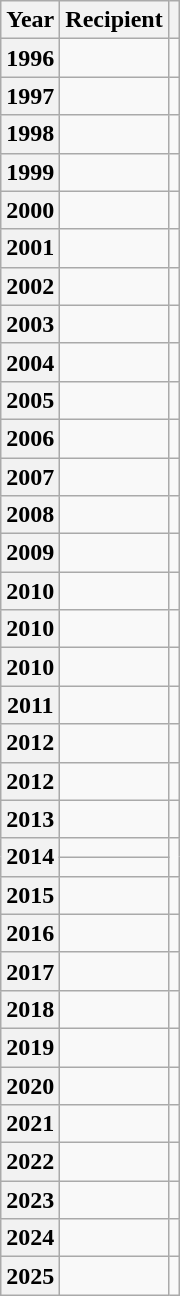<table class="wikitable sortable mw-collapsible">
<tr>
<th scope="col">Year</th>
<th scope="col">Recipient</th>
<th scope="col"></th>
</tr>
<tr>
<th>1996</th>
<td></td>
<td></td>
</tr>
<tr>
<th>1997</th>
<td></td>
<td></td>
</tr>
<tr>
<th>1998</th>
<td></td>
<td></td>
</tr>
<tr>
<th>1999</th>
<td></td>
<td></td>
</tr>
<tr>
<th>2000</th>
<td></td>
<td></td>
</tr>
<tr>
<th>2001</th>
<td></td>
<td></td>
</tr>
<tr>
<th>2002</th>
<td></td>
<td></td>
</tr>
<tr>
<th>2003</th>
<td></td>
<td></td>
</tr>
<tr>
<th>2004</th>
<td></td>
<td></td>
</tr>
<tr>
<th>2005</th>
<td></td>
<td></td>
</tr>
<tr>
<th>2006</th>
<td></td>
<td></td>
</tr>
<tr>
<th>2007</th>
<td></td>
<td></td>
</tr>
<tr>
<th>2008</th>
<td></td>
<td></td>
</tr>
<tr>
<th>2009</th>
<td></td>
<td></td>
</tr>
<tr>
<th>2010</th>
<td></td>
<td></td>
</tr>
<tr>
<th>2010</th>
<td></td>
<td></td>
</tr>
<tr>
<th>2010</th>
<td></td>
<td></td>
</tr>
<tr>
<th>2011</th>
<td></td>
<td></td>
</tr>
<tr>
<th>2012</th>
<td></td>
<td></td>
</tr>
<tr>
<th>2012</th>
<td></td>
<td></td>
</tr>
<tr>
<th>2013</th>
<td></td>
<td></td>
</tr>
<tr>
<th rowspan="2">2014</th>
<td></td>
<td rowspan="2"></td>
</tr>
<tr>
<td></td>
</tr>
<tr>
<th>2015</th>
<td></td>
<td></td>
</tr>
<tr>
<th>2016</th>
<td></td>
<td></td>
</tr>
<tr>
<th>2017</th>
<td></td>
<td></td>
</tr>
<tr>
<th>2018</th>
<td></td>
<td></td>
</tr>
<tr>
<th>2019</th>
<td></td>
<td></td>
</tr>
<tr>
<th>2020</th>
<td></td>
<td></td>
</tr>
<tr>
<th>2021</th>
<td></td>
<td></td>
</tr>
<tr>
<th>2022</th>
<td></td>
<td></td>
</tr>
<tr>
<th>2023</th>
<td></td>
<td></td>
</tr>
<tr>
<th>2024</th>
<td></td>
<td></td>
</tr>
<tr>
<th>2025</th>
<td></td>
<td></td>
</tr>
</table>
